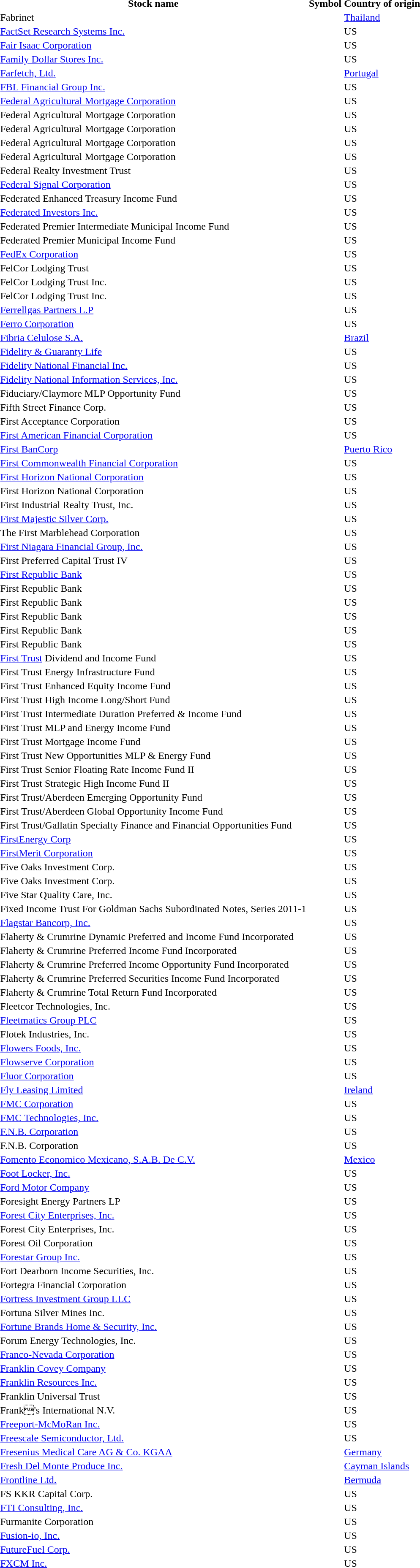<table style="background:transparent;">
<tr>
<th>Stock name</th>
<th>Symbol</th>
<th>Country of origin</th>
</tr>
<tr --->
<td>Fabrinet</td>
<td></td>
<td><a href='#'>Thailand</a></td>
</tr>
<tr --->
<td><a href='#'>FactSet Research Systems Inc.</a></td>
<td></td>
<td>US</td>
</tr>
<tr --->
<td><a href='#'>Fair Isaac Corporation</a></td>
<td></td>
<td>US</td>
</tr>
<tr --->
<td><a href='#'>Family Dollar Stores Inc.</a></td>
<td></td>
<td>US</td>
</tr>
<tr --->
<td><a href='#'>Farfetch, Ltd.</a></td>
<td></td>
<td><a href='#'>Portugal</a></td>
</tr>
<tr --->
<td><a href='#'>FBL Financial Group Inc.</a></td>
<td></td>
<td>US</td>
</tr>
<tr --->
<td><a href='#'>Federal Agricultural Mortgage Corporation</a></td>
<td></td>
<td>US</td>
</tr>
<tr --->
<td>Federal Agricultural Mortgage Corporation</td>
<td></td>
<td>US</td>
</tr>
<tr --->
<td>Federal Agricultural Mortgage Corporation</td>
<td></td>
<td>US</td>
</tr>
<tr --->
<td>Federal Agricultural Mortgage Corporation</td>
<td></td>
<td>US</td>
</tr>
<tr --->
<td>Federal Agricultural Mortgage Corporation</td>
<td></td>
<td>US</td>
</tr>
<tr --->
<td>Federal Realty Investment Trust</td>
<td></td>
<td>US</td>
</tr>
<tr --->
<td><a href='#'>Federal Signal Corporation</a></td>
<td></td>
<td>US</td>
</tr>
<tr --->
<td>Federated Enhanced Treasury Income Fund</td>
<td></td>
<td>US</td>
</tr>
<tr --->
<td><a href='#'>Federated Investors Inc.</a></td>
<td></td>
<td>US</td>
</tr>
<tr --->
<td>Federated Premier Intermediate Municipal Income Fund</td>
<td></td>
<td>US</td>
</tr>
<tr --->
<td>Federated Premier Municipal Income Fund</td>
<td></td>
<td>US</td>
</tr>
<tr --->
<td><a href='#'>FedEx Corporation</a></td>
<td></td>
<td>US</td>
</tr>
<tr --->
<td>FelCor Lodging Trust</td>
<td></td>
<td>US</td>
</tr>
<tr --->
<td>FelCor Lodging Trust Inc.</td>
<td></td>
<td>US</td>
</tr>
<tr --->
<td>FelCor Lodging Trust Inc.</td>
<td></td>
<td>US</td>
</tr>
<tr --->
<td><a href='#'>Ferrellgas Partners L.P</a></td>
<td></td>
<td>US</td>
</tr>
<tr --->
<td><a href='#'>Ferro Corporation</a></td>
<td></td>
<td>US</td>
</tr>
<tr --->
<td><a href='#'>Fibria Celulose S.A.</a></td>
<td></td>
<td><a href='#'>Brazil</a></td>
</tr>
<tr --->
<td><a href='#'>Fidelity & Guaranty Life</a></td>
<td></td>
<td>US</td>
</tr>
<tr --->
<td><a href='#'>Fidelity National Financial Inc.</a></td>
<td></td>
<td>US</td>
</tr>
<tr --->
<td><a href='#'>Fidelity National Information Services, Inc.</a></td>
<td></td>
<td>US</td>
</tr>
<tr --->
<td>Fiduciary/Claymore MLP Opportunity Fund</td>
<td></td>
<td>US</td>
</tr>
<tr --->
<td>Fifth Street Finance Corp.</td>
<td></td>
<td>US</td>
</tr>
<tr --->
<td>First Acceptance Corporation</td>
<td></td>
<td>US</td>
</tr>
<tr --->
<td><a href='#'>First American Financial Corporation</a></td>
<td></td>
<td>US</td>
</tr>
<tr --->
<td><a href='#'>First BanCorp</a></td>
<td></td>
<td><a href='#'>Puerto Rico</a></td>
</tr>
<tr --->
<td><a href='#'>First Commonwealth Financial Corporation</a></td>
<td></td>
<td>US</td>
</tr>
<tr --->
<td><a href='#'>First Horizon National Corporation</a></td>
<td></td>
<td>US</td>
</tr>
<tr --->
<td>First Horizon National Corporation</td>
<td></td>
<td>US</td>
</tr>
<tr --->
<td>First Industrial Realty Trust, Inc.</td>
<td></td>
<td>US</td>
</tr>
<tr --->
<td><a href='#'>First Majestic Silver Corp.</a></td>
<td></td>
<td>US</td>
</tr>
<tr --->
<td>The First Marblehead Corporation</td>
<td></td>
<td>US</td>
</tr>
<tr --->
<td><a href='#'>First Niagara Financial Group, Inc.</a></td>
<td></td>
<td>US</td>
</tr>
<tr --->
<td>First Preferred Capital Trust IV</td>
<td></td>
<td>US</td>
</tr>
<tr --->
<td><a href='#'>First Republic Bank</a></td>
<td></td>
<td>US</td>
</tr>
<tr --->
<td>First Republic Bank</td>
<td></td>
<td>US</td>
</tr>
<tr --->
<td>First Republic Bank</td>
<td></td>
<td>US</td>
</tr>
<tr --->
<td>First Republic Bank</td>
<td></td>
<td>US</td>
</tr>
<tr --->
<td>First Republic Bank</td>
<td></td>
<td>US</td>
</tr>
<tr --->
<td>First Republic Bank</td>
<td></td>
<td>US</td>
</tr>
<tr --->
<td><a href='#'>First Trust</a> Dividend and Income Fund</td>
<td></td>
<td>US</td>
</tr>
<tr --->
<td>First Trust Energy Infrastructure Fund</td>
<td></td>
<td>US</td>
</tr>
<tr --->
<td>First Trust Enhanced Equity Income Fund</td>
<td></td>
<td>US</td>
</tr>
<tr --->
<td>First Trust High Income Long/Short Fund</td>
<td></td>
<td>US</td>
</tr>
<tr --->
<td>First Trust Intermediate Duration Preferred & Income Fund</td>
<td></td>
<td>US</td>
</tr>
<tr --->
<td>First Trust MLP and Energy Income Fund</td>
<td></td>
<td>US</td>
</tr>
<tr --->
<td>First Trust Mortgage Income Fund</td>
<td></td>
<td>US</td>
</tr>
<tr --->
<td>First Trust New Opportunities MLP & Energy Fund</td>
<td></td>
<td>US</td>
</tr>
<tr --->
<td>First Trust Senior Floating Rate Income Fund II</td>
<td></td>
<td>US</td>
</tr>
<tr --->
<td>First Trust Strategic High Income Fund II</td>
<td></td>
<td>US</td>
</tr>
<tr --->
<td>First Trust/Aberdeen Emerging Opportunity Fund</td>
<td></td>
<td>US</td>
</tr>
<tr --->
<td>First Trust/Aberdeen Global Opportunity Income Fund</td>
<td></td>
<td>US</td>
</tr>
<tr --->
<td>First Trust/Gallatin Specialty Finance and Financial Opportunities Fund</td>
<td></td>
<td>US</td>
</tr>
<tr --->
<td><a href='#'>FirstEnergy Corp</a></td>
<td></td>
<td>US</td>
</tr>
<tr --->
<td><a href='#'>FirstMerit Corporation</a></td>
<td></td>
<td>US</td>
</tr>
<tr --->
<td>Five Oaks Investment Corp.</td>
<td></td>
<td>US</td>
</tr>
<tr --->
<td>Five Oaks Investment Corp.</td>
<td></td>
<td>US</td>
</tr>
<tr --->
<td>Five Star Quality Care, Inc.</td>
<td></td>
<td>US</td>
</tr>
<tr --->
<td>Fixed Income Trust For Goldman Sachs Subordinated Notes, Series 2011-1</td>
<td></td>
<td>US</td>
</tr>
<tr --->
<td><a href='#'>Flagstar Bancorp, Inc.</a></td>
<td></td>
<td>US</td>
</tr>
<tr --->
<td>Flaherty & Crumrine Dynamic Preferred and Income Fund Incorporated</td>
<td></td>
<td>US</td>
</tr>
<tr --->
<td>Flaherty & Crumrine Preferred Income Fund Incorporated</td>
<td></td>
<td>US</td>
</tr>
<tr --->
<td>Flaherty & Crumrine Preferred Income Opportunity Fund Incorporated</td>
<td></td>
<td>US</td>
</tr>
<tr --->
<td>Flaherty & Crumrine Preferred Securities Income Fund Incorporated</td>
<td></td>
<td>US</td>
</tr>
<tr --->
<td>Flaherty & Crumrine Total Return Fund Incorporated</td>
<td></td>
<td>US</td>
</tr>
<tr --->
<td>Fleetcor Technologies, Inc.</td>
<td></td>
<td>US</td>
</tr>
<tr --->
<td><a href='#'>Fleetmatics Group PLC</a></td>
<td></td>
<td>US</td>
</tr>
<tr --->
<td>Flotek Industries, Inc.</td>
<td></td>
<td>US</td>
</tr>
<tr --->
<td><a href='#'>Flowers Foods, Inc.</a></td>
<td></td>
<td>US</td>
</tr>
<tr --->
<td><a href='#'>Flowserve Corporation</a></td>
<td></td>
<td>US</td>
</tr>
<tr --->
<td><a href='#'>Fluor Corporation</a></td>
<td></td>
<td>US</td>
</tr>
<tr --->
<td><a href='#'>Fly Leasing Limited</a></td>
<td></td>
<td><a href='#'>Ireland</a></td>
</tr>
<tr --->
<td><a href='#'>FMC Corporation</a></td>
<td></td>
<td>US</td>
</tr>
<tr --->
<td><a href='#'>FMC Technologies, Inc.</a></td>
<td></td>
<td>US</td>
</tr>
<tr --->
<td><a href='#'>F.N.B. Corporation</a></td>
<td></td>
<td>US</td>
</tr>
<tr --->
<td>F.N.B. Corporation</td>
<td></td>
<td>US</td>
</tr>
<tr --->
<td><a href='#'>Fomento Economico Mexicano, S.A.B. De C.V.</a></td>
<td></td>
<td><a href='#'>Mexico</a></td>
</tr>
<tr --->
<td><a href='#'>Foot Locker, Inc.</a></td>
<td></td>
<td>US</td>
</tr>
<tr --->
<td><a href='#'>Ford Motor Company</a></td>
<td></td>
<td>US</td>
</tr>
<tr --->
<td>Foresight Energy Partners LP</td>
<td></td>
<td>US</td>
</tr>
<tr --->
<td><a href='#'>Forest City Enterprises, Inc.</a></td>
<td></td>
<td>US</td>
</tr>
<tr --->
<td>Forest City Enterprises, Inc.</td>
<td></td>
<td>US</td>
</tr>
<tr --->
<td>Forest Oil Corporation</td>
<td></td>
<td>US</td>
</tr>
<tr --->
<td><a href='#'>Forestar Group Inc.</a></td>
<td></td>
<td>US</td>
</tr>
<tr --->
<td>Fort Dearborn Income Securities, Inc.</td>
<td></td>
<td>US</td>
</tr>
<tr --->
<td>Fortegra Financial Corporation</td>
<td></td>
<td>US</td>
</tr>
<tr --->
<td><a href='#'>Fortress Investment Group LLC</a></td>
<td></td>
<td>US</td>
</tr>
<tr --->
<td>Fortuna Silver Mines Inc.</td>
<td></td>
<td>US</td>
</tr>
<tr --->
<td><a href='#'>Fortune Brands Home & Security, Inc.</a></td>
<td></td>
<td>US</td>
</tr>
<tr --->
<td>Forum Energy Technologies, Inc.</td>
<td></td>
<td>US</td>
</tr>
<tr --->
<td><a href='#'>Franco-Nevada Corporation</a></td>
<td></td>
<td>US</td>
</tr>
<tr --->
<td><a href='#'>Franklin Covey Company</a></td>
<td></td>
<td>US</td>
</tr>
<tr --->
<td><a href='#'>Franklin Resources Inc.</a></td>
<td></td>
<td>US</td>
</tr>
<tr --->
<td>Franklin Universal Trust</td>
<td></td>
<td>US</td>
</tr>
<tr --->
<td>Frank's International N.V.</td>
<td></td>
<td>US</td>
</tr>
<tr --->
<td><a href='#'>Freeport-McMoRan Inc.</a></td>
<td></td>
<td>US</td>
</tr>
<tr --->
<td><a href='#'>Freescale Semiconductor, Ltd.</a></td>
<td></td>
<td>US</td>
</tr>
<tr --->
<td><a href='#'>Fresenius Medical Care AG & Co. KGAA</a></td>
<td></td>
<td><a href='#'>Germany</a></td>
</tr>
<tr --->
<td><a href='#'>Fresh Del Monte Produce Inc.</a></td>
<td></td>
<td><a href='#'>Cayman Islands</a></td>
</tr>
<tr --->
<td><a href='#'>Frontline Ltd.</a></td>
<td></td>
<td><a href='#'>Bermuda</a></td>
</tr>
<tr --->
<td>FS KKR Capital Corp.</td>
<td></td>
<td>US</td>
</tr>
<tr --->
<td><a href='#'>FTI Consulting, Inc.</a></td>
<td></td>
<td>US</td>
</tr>
<tr --->
<td>Furmanite Corporation</td>
<td></td>
<td>US</td>
</tr>
<tr --->
<td><a href='#'>Fusion-io, Inc.</a></td>
<td></td>
<td>US</td>
</tr>
<tr --->
<td><a href='#'>FutureFuel Corp.</a></td>
<td></td>
<td>US</td>
</tr>
<tr --->
<td><a href='#'>FXCM Inc.</a></td>
<td></td>
<td>US</td>
</tr>
<tr --->
</tr>
</table>
